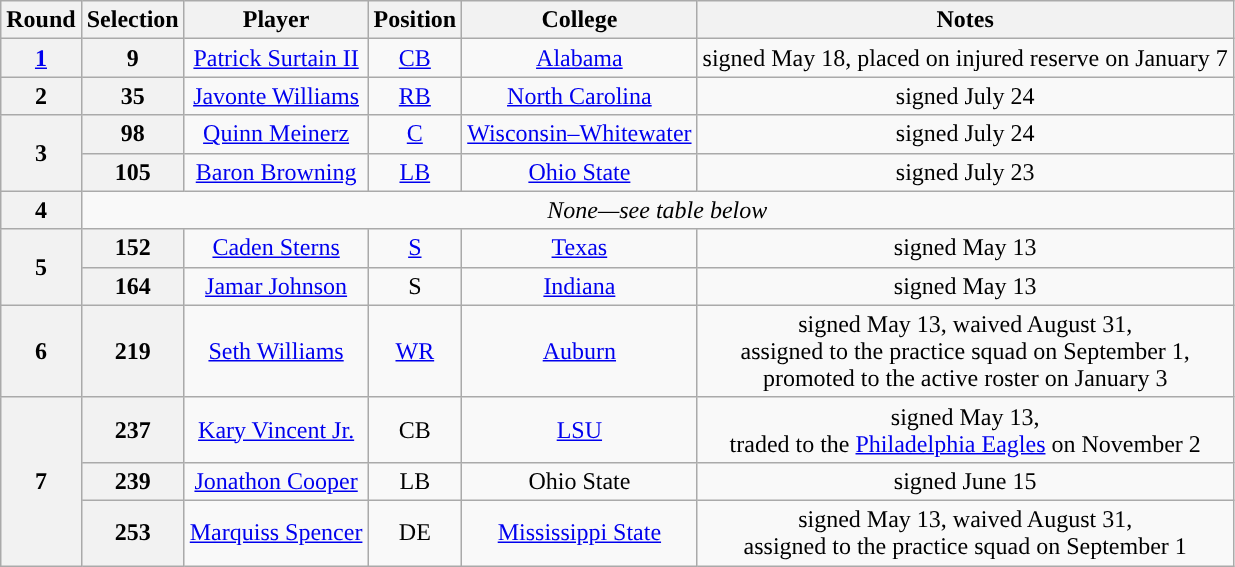<table class="wikitable" style="text-align:center">
<tr>
<th>Round</th>
<th>Selection</th>
<th>Player</th>
<th>Position</th>
<th>College</th>
<th>Notes</th>
</tr>
<tr>
<th><a href='#'>1</a></th>
<th>9</th>
<td><a href='#'>Patrick Surtain II</a></td>
<td><a href='#'>CB</a></td>
<td><a href='#'>Alabama</a></td>
<td>signed May 18, placed on injured reserve on January 7</td>
</tr>
<tr>
<th>2</th>
<th>35</th>
<td><a href='#'>Javonte Williams</a></td>
<td><a href='#'>RB</a></td>
<td><a href='#'>North Carolina</a></td>
<td>signed July 24</td>
</tr>
<tr>
<th rowspan=2>3</th>
<th>98</th>
<td><a href='#'>Quinn Meinerz</a></td>
<td><a href='#'>C</a></td>
<td><a href='#'>Wisconsin–Whitewater</a></td>
<td>signed July 24</td>
</tr>
<tr>
<th>105</th>
<td><a href='#'>Baron Browning</a></td>
<td><a href='#'>LB</a></td>
<td><a href='#'>Ohio State</a></td>
<td>signed July 23</td>
</tr>
<tr>
<th>4</th>
<td colspan=5><em>None—see table below</em></td>
</tr>
<tr>
<th rowspan=2>5</th>
<th>152</th>
<td><a href='#'>Caden Sterns</a></td>
<td><a href='#'>S</a></td>
<td><a href='#'>Texas</a></td>
<td>signed May 13</td>
</tr>
<tr>
<th>164</th>
<td><a href='#'>Jamar Johnson</a></td>
<td>S</td>
<td><a href='#'>Indiana</a></td>
<td>signed May 13</td>
</tr>
<tr>
<th>6</th>
<th>219</th>
<td><a href='#'>Seth Williams</a></td>
<td><a href='#'>WR</a></td>
<td><a href='#'>Auburn</a></td>
<td>signed May 13, waived August 31,<br>assigned to the practice squad on September 1,<br>promoted to the active roster on January 3</td>
</tr>
<tr>
<th rowspan=3>7</th>
<th>237</th>
<td><a href='#'>Kary Vincent Jr.</a></td>
<td>CB</td>
<td><a href='#'>LSU</a></td>
<td>signed May 13,<br>traded to the <a href='#'>Philadelphia Eagles</a> on November 2</td>
</tr>
<tr>
<th>239</th>
<td><a href='#'>Jonathon Cooper</a></td>
<td>LB</td>
<td>Ohio State</td>
<td>signed June 15</td>
</tr>
<tr>
<th>253</th>
<td><a href='#'>Marquiss Spencer</a></td>
<td>DE</td>
<td><a href='#'>Mississippi State</a></td>
<td>signed May 13, waived August 31,<br>assigned to the practice squad on September 1</td>
</tr>
</table>
